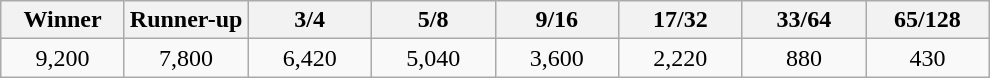<table class="wikitable">
<tr>
<th width=75>Winner</th>
<th width=75>Runner-up</th>
<th width=75>3/4</th>
<th width=75>5/8</th>
<th width=75>9/16</th>
<th width=75>17/32</th>
<th width=75>33/64</th>
<th width=75>65/128</th>
</tr>
<tr>
<td align=center>9,200</td>
<td align=center>7,800</td>
<td align=center>6,420</td>
<td align=center>5,040</td>
<td align=center>3,600</td>
<td align=center>2,220</td>
<td align=center>880</td>
<td align=center>430</td>
</tr>
</table>
